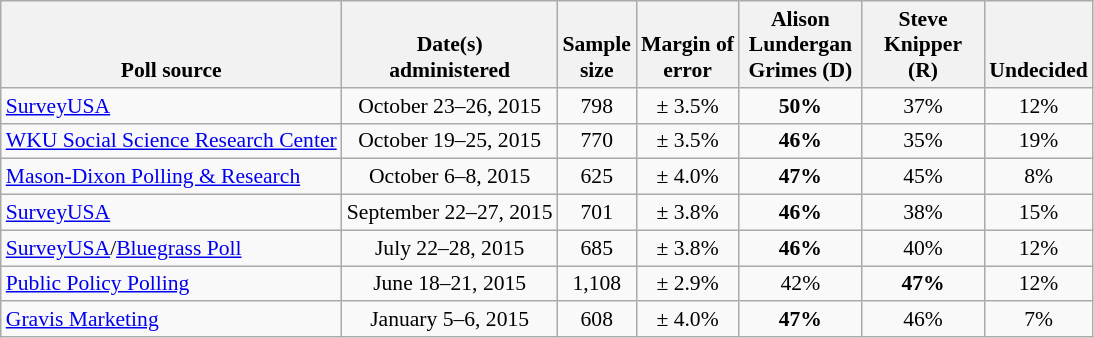<table class="wikitable" style="text-align:center;font-size:90%;">
<tr valign= bottom>
<th>Poll source</th>
<th>Date(s)<br>administered</th>
<th>Sample<br>size</th>
<th>Margin of<br>error</th>
<th style="width:75px;">Alison<br>Lundergan<br>Grimes (D)</th>
<th style="width:75px;">Steve<br>Knipper (R)</th>
<th style="width:50px;">Undecided</th>
</tr>
<tr>
<td style="text-align:left;"><a href='#'>SurveyUSA</a></td>
<td>October 23–26, 2015</td>
<td>798</td>
<td>± 3.5%</td>
<td><strong>50%</strong></td>
<td>37%</td>
<td>12%</td>
</tr>
<tr>
<td style="text-align:left;"><a href='#'>WKU Social Science Research Center</a></td>
<td>October 19–25, 2015</td>
<td>770</td>
<td>± 3.5%</td>
<td><strong>46%</strong></td>
<td>35%</td>
<td>19%</td>
</tr>
<tr>
<td style="text-align:left;"><a href='#'>Mason-Dixon Polling & Research</a></td>
<td>October 6–8, 2015</td>
<td>625</td>
<td>± 4.0%</td>
<td><strong>47%</strong></td>
<td>45%</td>
<td>8%</td>
</tr>
<tr>
<td style="text-align:left;"><a href='#'>SurveyUSA</a></td>
<td>September 22–27, 2015</td>
<td>701</td>
<td>± 3.8%</td>
<td><strong>46%</strong></td>
<td>38%</td>
<td>15%</td>
</tr>
<tr>
<td style="text-align:left;"><a href='#'>SurveyUSA</a>/<a href='#'>Bluegrass Poll</a></td>
<td>July 22–28, 2015</td>
<td>685</td>
<td>± 3.8%</td>
<td><strong>46%</strong></td>
<td>40%</td>
<td>12%</td>
</tr>
<tr>
<td style="text-align:left;"><a href='#'>Public Policy Polling</a></td>
<td>June 18–21, 2015</td>
<td>1,108</td>
<td>± 2.9%</td>
<td>42%</td>
<td><strong>47%</strong></td>
<td>12%</td>
</tr>
<tr>
<td style="text-align:left;"><a href='#'>Gravis Marketing</a></td>
<td>January 5–6, 2015</td>
<td>608</td>
<td>± 4.0%</td>
<td><strong>47%</strong></td>
<td>46%</td>
<td>7%</td>
</tr>
</table>
